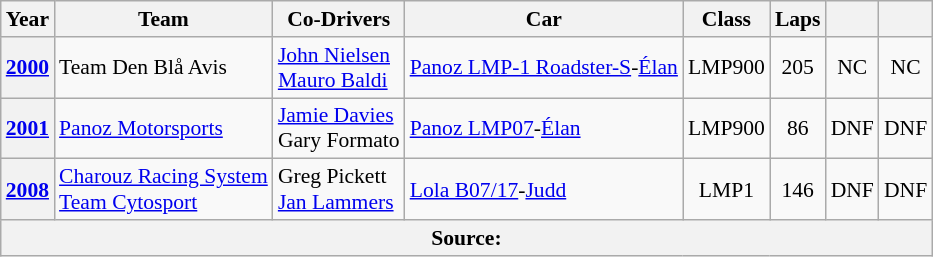<table class="wikitable" style="text-align:center; font-size:90%">
<tr>
<th>Year</th>
<th>Team</th>
<th>Co-Drivers</th>
<th>Car</th>
<th>Class</th>
<th>Laps</th>
<th></th>
<th></th>
</tr>
<tr>
<th><a href='#'>2000</a></th>
<td align="left"> Team Den Blå Avis</td>
<td align="left"> <a href='#'>John Nielsen</a><br> <a href='#'>Mauro Baldi</a></td>
<td align="left"><a href='#'>Panoz LMP-1 Roadster-S</a>-<a href='#'>Élan</a></td>
<td>LMP900</td>
<td>205</td>
<td>NC</td>
<td>NC</td>
</tr>
<tr>
<th><a href='#'>2001</a></th>
<td align="left"> <a href='#'>Panoz Motorsports</a></td>
<td align="left"> <a href='#'>Jamie Davies</a><br> Gary Formato</td>
<td align="left"><a href='#'>Panoz LMP07</a>-<a href='#'>Élan</a></td>
<td>LMP900</td>
<td>86</td>
<td>DNF</td>
<td>DNF</td>
</tr>
<tr>
<th><a href='#'>2008</a></th>
<td align="left"> <a href='#'>Charouz Racing System</a><br> <a href='#'>Team Cytosport</a></td>
<td align="left"> Greg Pickett<br> <a href='#'>Jan Lammers</a></td>
<td align="left"><a href='#'>Lola B07/17</a>-<a href='#'>Judd</a></td>
<td>LMP1</td>
<td>146</td>
<td>DNF</td>
<td>DNF</td>
</tr>
<tr>
<th colspan="8">Source:</th>
</tr>
</table>
